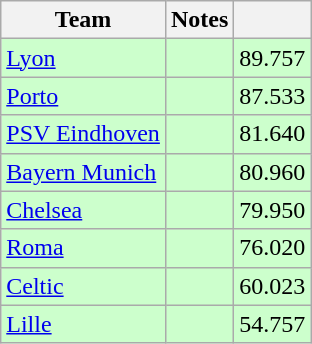<table class="wikitable" style="float:left; margin-right:1em">
<tr>
<th>Team</th>
<th>Notes</th>
<th></th>
</tr>
<tr bgcolor="#ccffcc">
<td> <a href='#'>Lyon</a></td>
<td></td>
<td align=right>89.757</td>
</tr>
<tr bgcolor="#ccffcc">
<td> <a href='#'>Porto</a></td>
<td></td>
<td align=right>87.533</td>
</tr>
<tr bgcolor="#ccffcc">
<td> <a href='#'>PSV Eindhoven</a></td>
<td></td>
<td align=right>81.640</td>
</tr>
<tr bgcolor="#ccffcc">
<td> <a href='#'>Bayern Munich</a></td>
<td></td>
<td align=right>80.960</td>
</tr>
<tr bgcolor="#ccffcc">
<td> <a href='#'>Chelsea</a></td>
<td></td>
<td align=right>79.950</td>
</tr>
<tr bgcolor="#ccffcc">
<td> <a href='#'>Roma</a></td>
<td></td>
<td align=right>76.020</td>
</tr>
<tr bgcolor="#ccffcc">
<td> <a href='#'>Celtic</a></td>
<td></td>
<td align=right>60.023</td>
</tr>
<tr bgcolor="#ccffcc">
<td> <a href='#'>Lille</a></td>
<td></td>
<td align=right>54.757</td>
</tr>
</table>
